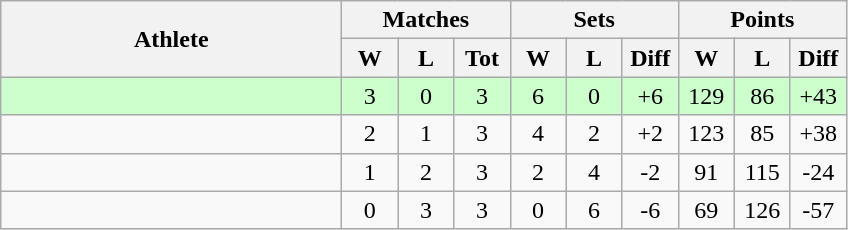<table class=wikitable style="text-align:center">
<tr>
<th rowspan=2 width=220>Athlete</th>
<th colspan=3 width=90>Matches</th>
<th colspan=3 width=90>Sets</th>
<th colspan=3 width=90>Points</th>
</tr>
<tr>
<th width=30>W</th>
<th width=30>L</th>
<th width=30>Tot</th>
<th width=30>W</th>
<th width=30>L</th>
<th width=30>Diff</th>
<th width=30>W</th>
<th width=30>L</th>
<th width=30>Diff</th>
</tr>
<tr bgcolor=ccffcc>
<td style="text-align:left"></td>
<td>3</td>
<td>0</td>
<td>3</td>
<td>6</td>
<td>0</td>
<td>+6</td>
<td>129</td>
<td>86</td>
<td>+43</td>
</tr>
<tr>
<td style="text-align:left"></td>
<td>2</td>
<td>1</td>
<td>3</td>
<td>4</td>
<td>2</td>
<td>+2</td>
<td>123</td>
<td>85</td>
<td>+38</td>
</tr>
<tr>
<td style="text-align:left"></td>
<td>1</td>
<td>2</td>
<td>3</td>
<td>2</td>
<td>4</td>
<td>-2</td>
<td>91</td>
<td>115</td>
<td>-24</td>
</tr>
<tr>
<td style="text-align:left"></td>
<td>0</td>
<td>3</td>
<td>3</td>
<td>0</td>
<td>6</td>
<td>-6</td>
<td>69</td>
<td>126</td>
<td>-57</td>
</tr>
</table>
